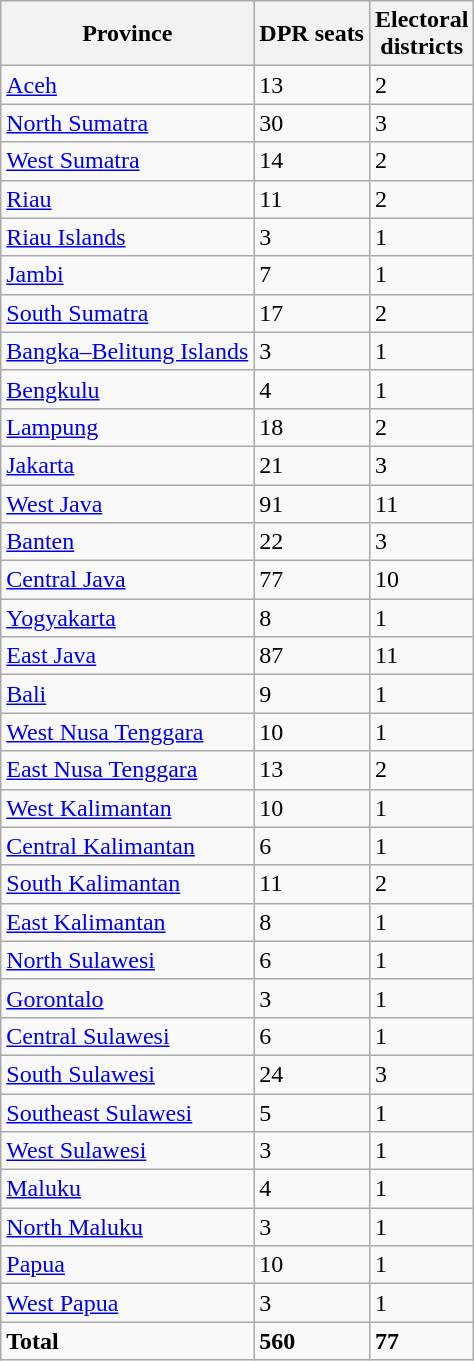<table class="wikitable sortable">
<tr>
<th>Province</th>
<th>DPR seats</th>
<th>Electoral<br> districts</th>
</tr>
<tr>
<td><a href='#'>Aceh</a></td>
<td>13</td>
<td>2</td>
</tr>
<tr>
<td><a href='#'>North Sumatra</a></td>
<td>30</td>
<td>3</td>
</tr>
<tr>
<td><a href='#'>West Sumatra</a></td>
<td>14</td>
<td>2</td>
</tr>
<tr>
<td><a href='#'>Riau</a></td>
<td>11</td>
<td>2</td>
</tr>
<tr>
<td><a href='#'>Riau Islands</a></td>
<td>3</td>
<td>1</td>
</tr>
<tr>
<td><a href='#'>Jambi</a></td>
<td>7</td>
<td>1</td>
</tr>
<tr>
<td><a href='#'>South Sumatra</a></td>
<td>17</td>
<td>2</td>
</tr>
<tr>
<td><a href='#'>Bangka–Belitung Islands</a></td>
<td>3</td>
<td>1</td>
</tr>
<tr>
<td><a href='#'>Bengkulu</a></td>
<td>4</td>
<td>1</td>
</tr>
<tr>
<td><a href='#'>Lampung</a></td>
<td>18</td>
<td>2</td>
</tr>
<tr>
<td><a href='#'>Jakarta</a></td>
<td>21</td>
<td>3</td>
</tr>
<tr>
<td><a href='#'>West Java</a></td>
<td>91</td>
<td>11</td>
</tr>
<tr>
<td><a href='#'>Banten</a></td>
<td>22</td>
<td>3</td>
</tr>
<tr>
<td><a href='#'>Central Java</a></td>
<td>77</td>
<td>10</td>
</tr>
<tr>
<td><a href='#'>Yogyakarta</a></td>
<td>8</td>
<td>1</td>
</tr>
<tr>
<td><a href='#'>East Java</a></td>
<td>87</td>
<td>11</td>
</tr>
<tr>
<td><a href='#'>Bali</a></td>
<td>9</td>
<td>1</td>
</tr>
<tr>
<td><a href='#'>West Nusa Tenggara</a></td>
<td>10</td>
<td>1</td>
</tr>
<tr>
<td><a href='#'>East Nusa Tenggara</a></td>
<td>13</td>
<td>2</td>
</tr>
<tr>
<td><a href='#'>West Kalimantan</a></td>
<td>10</td>
<td>1</td>
</tr>
<tr>
<td><a href='#'>Central Kalimantan</a></td>
<td>6</td>
<td>1</td>
</tr>
<tr>
<td><a href='#'>South Kalimantan</a></td>
<td>11</td>
<td>2</td>
</tr>
<tr>
<td><a href='#'>East Kalimantan</a></td>
<td>8</td>
<td>1</td>
</tr>
<tr>
<td><a href='#'>North Sulawesi</a></td>
<td>6</td>
<td>1</td>
</tr>
<tr>
<td><a href='#'>Gorontalo</a></td>
<td>3</td>
<td>1</td>
</tr>
<tr>
<td><a href='#'>Central Sulawesi</a></td>
<td>6</td>
<td>1</td>
</tr>
<tr>
<td><a href='#'>South Sulawesi</a></td>
<td>24</td>
<td>3</td>
</tr>
<tr>
<td><a href='#'>Southeast Sulawesi</a></td>
<td>5</td>
<td>1</td>
</tr>
<tr>
<td><a href='#'>West Sulawesi</a></td>
<td>3</td>
<td>1</td>
</tr>
<tr>
<td><a href='#'>Maluku</a></td>
<td>4</td>
<td>1</td>
</tr>
<tr>
<td><a href='#'>North Maluku</a></td>
<td>3</td>
<td>1</td>
</tr>
<tr>
<td><a href='#'>Papua</a></td>
<td>10</td>
<td>1</td>
</tr>
<tr>
<td><a href='#'>West Papua</a></td>
<td>3</td>
<td>1</td>
</tr>
<tr>
<td><strong>Total</strong></td>
<td><strong>560</strong></td>
<td><strong>77</strong></td>
</tr>
</table>
